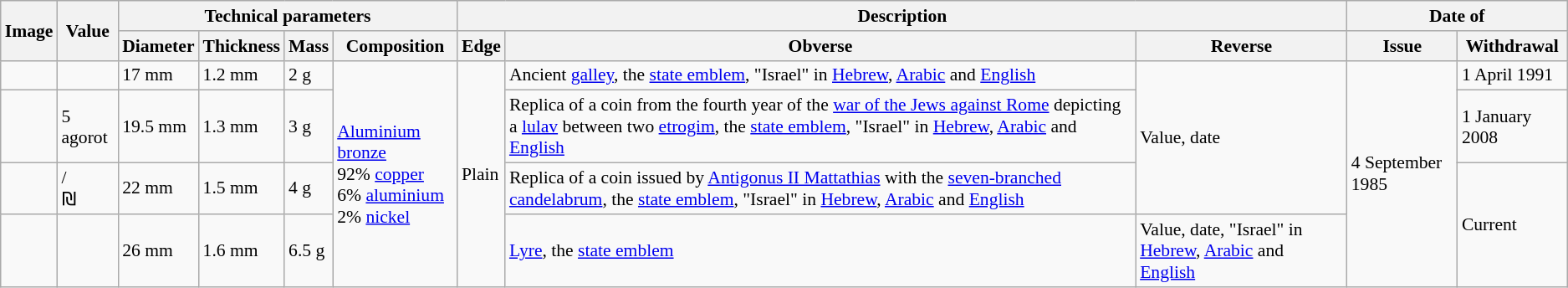<table class="wikitable" style="font-size: 90%">
<tr>
<th rowspan=2><strong>Image</strong></th>
<th rowspan=2><strong>Value</strong></th>
<th colspan=4><strong>Technical parameters</strong></th>
<th colspan=3><strong>Description</strong></th>
<th colspan=2><strong>Date of</strong></th>
</tr>
<tr>
<th><strong>Diameter</strong></th>
<th><strong>Thickness</strong></th>
<th><strong>Mass</strong></th>
<th><strong>Composition</strong></th>
<th><strong>Edge</strong></th>
<th><strong>Obverse</strong></th>
<th><strong>Reverse</strong></th>
<th><strong>Issue</strong></th>
<th><strong>Withdrawal</strong></th>
</tr>
<tr>
<td></td>
<td></td>
<td>17 mm</td>
<td>1.2 mm</td>
<td>2 g</td>
<td rowspan=4><a href='#'>Aluminium bronze</a><br>92% <a href='#'>copper</a><br>6% <a href='#'>aluminium</a><br>2% <a href='#'>nickel</a></td>
<td rowspan=4>Plain</td>
<td>Ancient <a href='#'>galley</a>, the <a href='#'>state emblem</a>, "Israel" in <a href='#'>Hebrew</a>, <a href='#'>Arabic</a> and <a href='#'>English</a></td>
<td rowspan=3>Value, date</td>
<td rowspan=4>4 September 1985</td>
<td>1 April 1991</td>
</tr>
<tr>
<td></td>
<td>5 agorot</td>
<td>19.5 mm</td>
<td>1.3 mm</td>
<td>3 g</td>
<td>Replica of a coin from the fourth year of the <a href='#'>war of the Jews against Rome</a> depicting a <a href='#'>lulav</a> between two <a href='#'>etrogim</a>, the <a href='#'>state emblem</a>, "Israel" in <a href='#'>Hebrew</a>, <a href='#'>Arabic</a> and <a href='#'>English</a></td>
<td>1 January 2008</td>
</tr>
<tr>
<td></td>
<td>/<br>₪</td>
<td>22 mm</td>
<td>1.5 mm</td>
<td>4 g</td>
<td>Replica of a coin issued by <a href='#'>Antigonus II Mattathias</a> with the <a href='#'>seven-branched candelabrum</a>, the <a href='#'>state emblem</a>, "Israel" in <a href='#'>Hebrew</a>, <a href='#'>Arabic</a> and <a href='#'>English</a></td>
<td rowspan=2>Current</td>
</tr>
<tr>
<td></td>
<td></td>
<td>26 mm</td>
<td>1.6 mm</td>
<td>6.5 g</td>
<td><a href='#'>Lyre</a>, the <a href='#'>state emblem</a></td>
<td>Value, date, "Israel" in <a href='#'>Hebrew</a>, <a href='#'>Arabic</a> and <a href='#'>English</a></td>
</tr>
</table>
